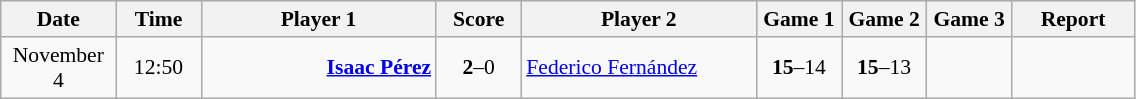<table class="wikitable" style="font-size:90%; text-align:center">
<tr>
<th width="70">Date</th>
<th width="50">Time</th>
<th width="150">Player 1</th>
<th width="50">Score</th>
<th width="150">Player 2</th>
<th width="50">Game 1</th>
<th width="50">Game 2</th>
<th width="50">Game 3</th>
<th width="75">Report</th>
</tr>
<tr>
<td>November 4</td>
<td>12:50</td>
<td align="right"><strong><a href='#'>Isaac Pérez</a></strong> </td>
<td><strong>2</strong>–0</td>
<td align="left"> <a href='#'>Federico Fernández</a></td>
<td><strong>15</strong>–14</td>
<td><strong>15</strong>–13</td>
<td></td>
<td></td>
</tr>
</table>
